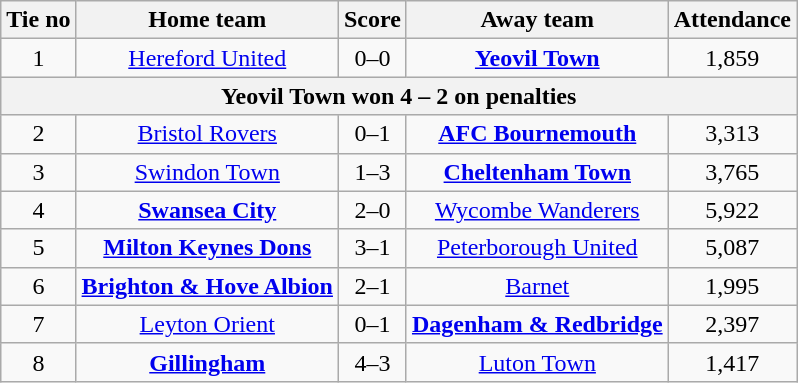<table class="wikitable" style="text-align: center">
<tr>
<th>Tie no</th>
<th>Home team</th>
<th>Score</th>
<th>Away team</th>
<th>Attendance</th>
</tr>
<tr>
<td>1</td>
<td><a href='#'>Hereford United</a></td>
<td>0–0</td>
<td><strong><a href='#'>Yeovil Town</a></strong></td>
<td>1,859</td>
</tr>
<tr>
<th colspan=5>Yeovil Town won 4 – 2 on penalties</th>
</tr>
<tr>
<td>2</td>
<td><a href='#'>Bristol Rovers</a></td>
<td>0–1</td>
<td><strong><a href='#'>AFC Bournemouth</a></strong></td>
<td>3,313</td>
</tr>
<tr>
<td>3</td>
<td><a href='#'>Swindon Town</a></td>
<td>1–3</td>
<td><strong><a href='#'>Cheltenham Town</a></strong></td>
<td>3,765</td>
</tr>
<tr>
<td>4</td>
<td><strong><a href='#'>Swansea City</a></strong></td>
<td>2–0</td>
<td><a href='#'>Wycombe Wanderers</a></td>
<td>5,922</td>
</tr>
<tr>
<td>5</td>
<td><strong><a href='#'>Milton Keynes Dons</a></strong></td>
<td>3–1</td>
<td><a href='#'>Peterborough United</a></td>
<td>5,087</td>
</tr>
<tr>
<td>6</td>
<td><strong><a href='#'>Brighton & Hove Albion</a></strong></td>
<td>2–1</td>
<td><a href='#'>Barnet</a></td>
<td>1,995</td>
</tr>
<tr>
<td>7</td>
<td><a href='#'>Leyton Orient</a></td>
<td>0–1</td>
<td><strong><a href='#'>Dagenham & Redbridge</a></strong></td>
<td>2,397</td>
</tr>
<tr>
<td>8</td>
<td><strong><a href='#'>Gillingham</a></strong></td>
<td>4–3</td>
<td><a href='#'>Luton Town</a></td>
<td>1,417</td>
</tr>
</table>
